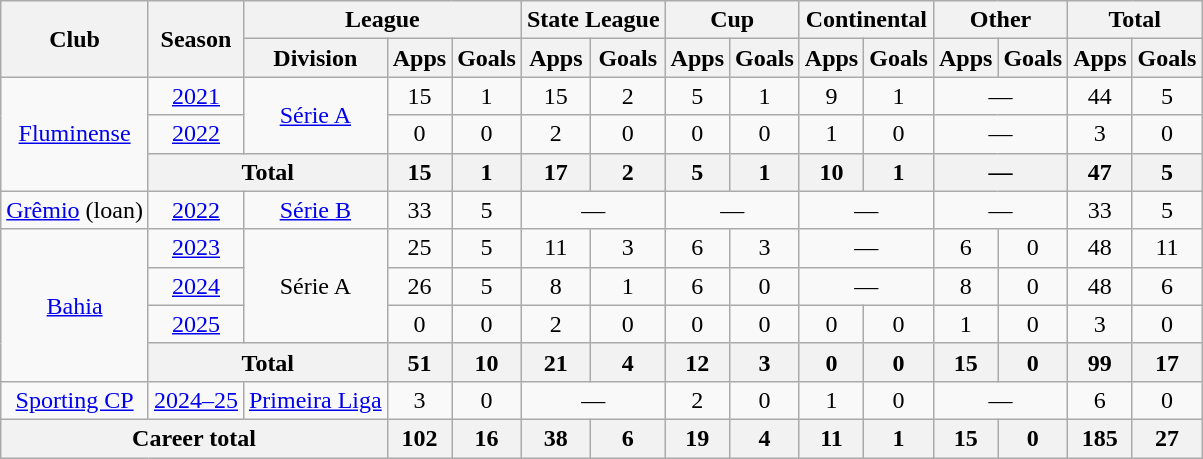<table class="wikitable" style="text-align: center;">
<tr>
<th rowspan="2">Club</th>
<th rowspan="2">Season</th>
<th colspan="3">League</th>
<th colspan="2">State League</th>
<th colspan="2">Cup</th>
<th colspan="2">Continental</th>
<th colspan="2">Other</th>
<th colspan="2">Total</th>
</tr>
<tr>
<th>Division</th>
<th>Apps</th>
<th>Goals</th>
<th>Apps</th>
<th>Goals</th>
<th>Apps</th>
<th>Goals</th>
<th>Apps</th>
<th>Goals</th>
<th>Apps</th>
<th>Goals</th>
<th>Apps</th>
<th>Goals</th>
</tr>
<tr>
<td rowspan="3" valign="center"><a href='#'>Fluminense</a></td>
<td><a href='#'>2021</a></td>
<td rowspan="2"><a href='#'>Série A</a></td>
<td>15</td>
<td>1</td>
<td>15</td>
<td>2</td>
<td>5</td>
<td>1</td>
<td>9</td>
<td>1</td>
<td colspan="2">—</td>
<td>44</td>
<td>5</td>
</tr>
<tr>
<td><a href='#'>2022</a></td>
<td>0</td>
<td>0</td>
<td>2</td>
<td>0</td>
<td>0</td>
<td>0</td>
<td>1</td>
<td>0</td>
<td colspan="2">—</td>
<td>3</td>
<td>0</td>
</tr>
<tr>
<th colspan="2">Total</th>
<th>15</th>
<th>1</th>
<th>17</th>
<th>2</th>
<th>5</th>
<th>1</th>
<th>10</th>
<th>1</th>
<th colspan="2">—</th>
<th>47</th>
<th>5</th>
</tr>
<tr>
<td><a href='#'>Grêmio</a> (loan)</td>
<td><a href='#'>2022</a></td>
<td><a href='#'>Série B</a></td>
<td>33</td>
<td>5</td>
<td colspan="2">—</td>
<td colspan="2">—</td>
<td colspan="2">—</td>
<td colspan="2">—</td>
<td>33</td>
<td>5</td>
</tr>
<tr>
<td rowspan="4"><a href='#'>Bahia</a></td>
<td><a href='#'>2023</a></td>
<td rowspan="3">Série A</td>
<td>25</td>
<td>5</td>
<td>11</td>
<td>3</td>
<td>6</td>
<td>3</td>
<td colspan="2">—</td>
<td>6</td>
<td>0</td>
<td>48</td>
<td>11</td>
</tr>
<tr>
<td><a href='#'>2024</a></td>
<td>26</td>
<td>5</td>
<td>8</td>
<td>1</td>
<td>6</td>
<td>0</td>
<td colspan="2">—</td>
<td>8</td>
<td>0</td>
<td>48</td>
<td>6</td>
</tr>
<tr>
<td><a href='#'>2025</a></td>
<td>0</td>
<td>0</td>
<td>2</td>
<td>0</td>
<td>0</td>
<td>0</td>
<td>0</td>
<td>0</td>
<td>1</td>
<td>0</td>
<td>3</td>
<td>0</td>
</tr>
<tr>
<th colspan="2">Total</th>
<th>51</th>
<th>10</th>
<th>21</th>
<th>4</th>
<th>12</th>
<th>3</th>
<th>0</th>
<th>0</th>
<th>15</th>
<th>0</th>
<th>99</th>
<th>17</th>
</tr>
<tr>
<td><a href='#'>Sporting CP</a></td>
<td><a href='#'>2024–25</a></td>
<td><a href='#'>Primeira Liga</a></td>
<td>3</td>
<td>0</td>
<td colspan="2">—</td>
<td>2</td>
<td>0</td>
<td>1</td>
<td>0</td>
<td colspan="2">—</td>
<td>6</td>
<td>0</td>
</tr>
<tr>
<th colspan="3"><strong>Career total</strong></th>
<th>102</th>
<th>16</th>
<th>38</th>
<th>6</th>
<th>19</th>
<th>4</th>
<th>11</th>
<th>1</th>
<th>15</th>
<th>0</th>
<th>185</th>
<th>27</th>
</tr>
</table>
